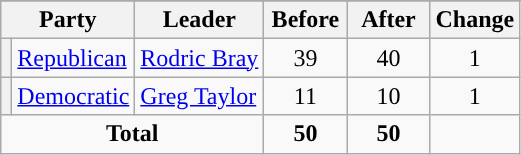<table class="wikitable" style="text-align:center;">
<tr>
</tr>
<tr>
<th colspan=2>Party</th>
<th>Leader</th>
<th style="width:3em">Before</th>
<th style="width:3em">After</th>
<th style="width:3em">Change</th>
</tr>
<tr>
<th style="background-color:"></th>
<td style="text-align:left;"><a href='#'>Republican</a></td>
<td style="text-align:left;"><a href='#'>Rodric Bray</a></td>
<td>39</td>
<td>40</td>
<td> 1</td>
</tr>
<tr>
<th style="background-color:"></th>
<td style="text-align:left;"><a href='#'>Democratic</a></td>
<td style="text-align:left;"><a href='#'>Greg Taylor</a></td>
<td>11</td>
<td>10</td>
<td> 1</td>
</tr>
<tr>
<td colspan=3><strong>Total</strong></td>
<td><strong>50</strong></td>
<td><strong>50</strong></td>
<td></td>
</tr>
</table>
